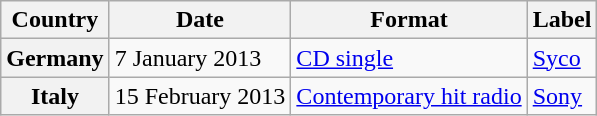<table class="wikitable plainrowheaders">
<tr>
<th scope="col">Country</th>
<th>Date</th>
<th>Format</th>
<th>Label</th>
</tr>
<tr>
<th scope="row">Germany</th>
<td>7 January 2013</td>
<td><a href='#'>CD single</a></td>
<td><a href='#'>Syco</a></td>
</tr>
<tr>
<th scope="row">Italy</th>
<td>15 February 2013</td>
<td><a href='#'>Contemporary hit radio</a></td>
<td><a href='#'>Sony</a></td>
</tr>
</table>
